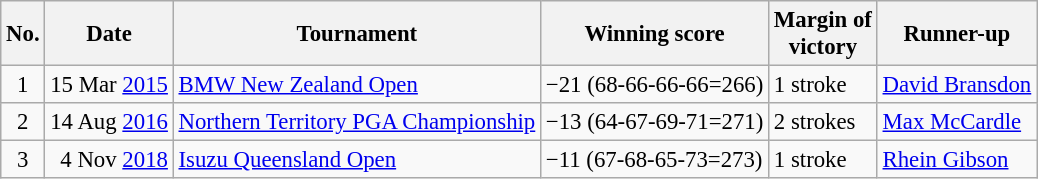<table class="wikitable" style="font-size:95%;">
<tr>
<th>No.</th>
<th>Date</th>
<th>Tournament</th>
<th>Winning score</th>
<th>Margin of<br>victory</th>
<th>Runner-up</th>
</tr>
<tr>
<td align=center>1</td>
<td align=right>15 Mar <a href='#'>2015</a></td>
<td><a href='#'>BMW New Zealand Open</a></td>
<td>−21 (68-66-66-66=266)</td>
<td>1 stroke</td>
<td> <a href='#'>David Bransdon</a></td>
</tr>
<tr>
<td align=center>2</td>
<td align=right>14 Aug <a href='#'>2016</a></td>
<td><a href='#'>Northern Territory PGA Championship</a></td>
<td>−13 (64-67-69-71=271)</td>
<td>2 strokes</td>
<td> <a href='#'>Max McCardle</a></td>
</tr>
<tr>
<td align=center>3</td>
<td align=right>4 Nov <a href='#'>2018</a></td>
<td><a href='#'>Isuzu Queensland Open</a></td>
<td>−11 (67-68-65-73=273)</td>
<td>1 stroke</td>
<td> <a href='#'>Rhein Gibson</a></td>
</tr>
</table>
